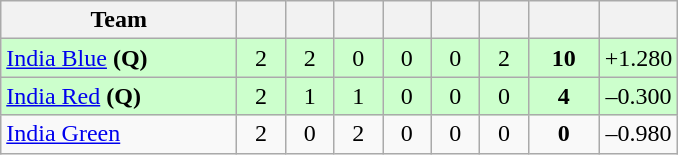<table class="wikitable" style="text-align:center">
<tr>
<th width="150">Team</th>
<th width="25"></th>
<th width="25"></th>
<th width="25"></th>
<th width="25"></th>
<th width="25"></th>
<th width="25"></th>
<th width="40"></th>
<th width="40"></th>
</tr>
<tr style="background:#cfc;">
<td style="text-align:left"><a href='#'>India Blue</a> <strong>(Q)</strong></td>
<td>2</td>
<td>2</td>
<td>0</td>
<td>0</td>
<td>0</td>
<td>2</td>
<td><strong>10</strong></td>
<td>+1.280</td>
</tr>
<tr style="background:#cfc;">
<td style="text-align:left"><a href='#'>India Red</a> <strong>(Q)</strong></td>
<td>2</td>
<td>1</td>
<td>1</td>
<td>0</td>
<td>0</td>
<td>0</td>
<td><strong>4</strong></td>
<td>–0.300</td>
</tr>
<tr>
<td style="text-align:left"><a href='#'>India Green</a></td>
<td>2</td>
<td>0</td>
<td>2</td>
<td>0</td>
<td>0</td>
<td>0</td>
<td><strong>0</strong></td>
<td>–0.980</td>
</tr>
</table>
